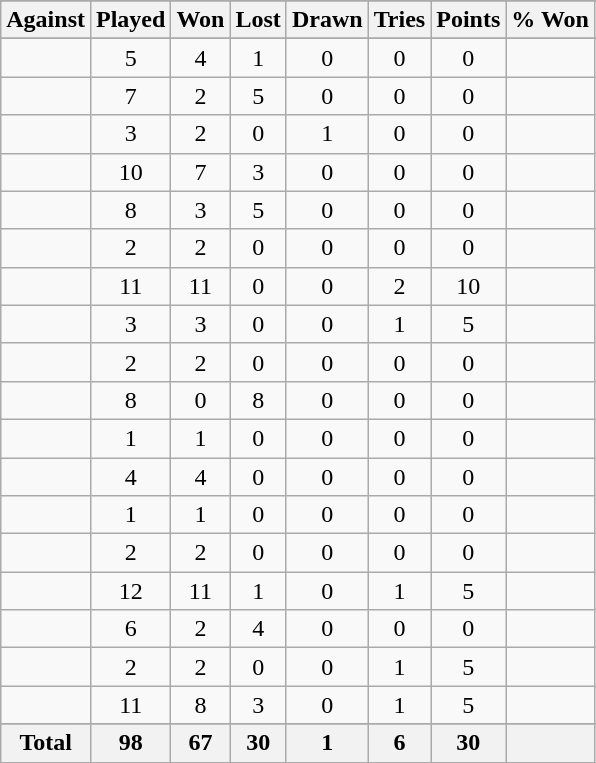<table class="sortable wikitable" style="text-align: center;">
<tr>
</tr>
<tr>
<th>Against</th>
<th>Played</th>
<th>Won</th>
<th>Lost</th>
<th>Drawn</th>
<th>Tries</th>
<th>Points</th>
<th>% Won</th>
</tr>
<tr bgcolor="#d0ffd0" align="center">
</tr>
<tr>
<td align="left"></td>
<td>5</td>
<td>4</td>
<td>1</td>
<td>0</td>
<td>0</td>
<td>0</td>
<td></td>
</tr>
<tr>
<td align="left"></td>
<td>7</td>
<td>2</td>
<td>5</td>
<td>0</td>
<td>0</td>
<td>0</td>
<td></td>
</tr>
<tr>
<td align="left"></td>
<td>3</td>
<td>2</td>
<td>0</td>
<td>1</td>
<td>0</td>
<td>0</td>
<td></td>
</tr>
<tr>
<td align="left"></td>
<td>10</td>
<td>7</td>
<td>3</td>
<td>0</td>
<td>0</td>
<td>0</td>
<td></td>
</tr>
<tr>
<td align="left"></td>
<td>8</td>
<td>3</td>
<td>5</td>
<td>0</td>
<td>0</td>
<td>0</td>
<td></td>
</tr>
<tr>
<td align="left"></td>
<td>2</td>
<td>2</td>
<td>0</td>
<td>0</td>
<td>0</td>
<td>0</td>
<td></td>
</tr>
<tr>
<td align="left"></td>
<td>11</td>
<td>11</td>
<td>0</td>
<td>0</td>
<td>2</td>
<td>10</td>
<td></td>
</tr>
<tr>
<td align="left"></td>
<td>3</td>
<td>3</td>
<td>0</td>
<td>0</td>
<td>1</td>
<td>5</td>
<td></td>
</tr>
<tr>
<td align="left"></td>
<td>2</td>
<td>2</td>
<td>0</td>
<td>0</td>
<td>0</td>
<td>0</td>
<td></td>
</tr>
<tr>
<td align="left"></td>
<td>8</td>
<td>0</td>
<td>8</td>
<td>0</td>
<td>0</td>
<td>0</td>
<td></td>
</tr>
<tr>
<td align="left"></td>
<td>1</td>
<td>1</td>
<td>0</td>
<td>0</td>
<td>0</td>
<td>0</td>
<td></td>
</tr>
<tr>
<td align="left"></td>
<td>4</td>
<td>4</td>
<td>0</td>
<td>0</td>
<td>0</td>
<td>0</td>
<td></td>
</tr>
<tr>
<td align="left"></td>
<td>1</td>
<td>1</td>
<td>0</td>
<td>0</td>
<td>0</td>
<td>0</td>
<td></td>
</tr>
<tr>
<td align="left"></td>
<td>2</td>
<td>2</td>
<td>0</td>
<td>0</td>
<td>0</td>
<td>0</td>
<td></td>
</tr>
<tr>
<td align="left"></td>
<td>12</td>
<td>11</td>
<td>1</td>
<td>0</td>
<td>1</td>
<td>5</td>
<td></td>
</tr>
<tr>
<td align="left"></td>
<td>6</td>
<td>2</td>
<td>4</td>
<td>0</td>
<td>0</td>
<td>0</td>
<td></td>
</tr>
<tr>
<td align="left"></td>
<td>2</td>
<td>2</td>
<td>0</td>
<td>0</td>
<td>1</td>
<td>5</td>
<td></td>
</tr>
<tr>
<td align="left"></td>
<td>11</td>
<td>8</td>
<td>3</td>
<td>0</td>
<td>1</td>
<td>5</td>
<td></td>
</tr>
<tr>
</tr>
<tr class="sortbottom">
<th>Total</th>
<th>98</th>
<th>67</th>
<th>30</th>
<th>1</th>
<th>6</th>
<th>30</th>
<th></th>
</tr>
</table>
